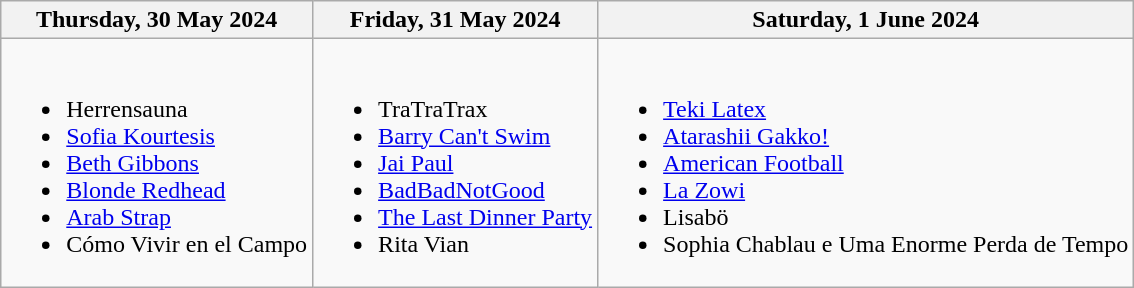<table class="wikitable">
<tr>
<th>Thursday, 30 May 2024</th>
<th>Friday, 31 May 2024</th>
<th>Saturday, 1 June 2024</th>
</tr>
<tr>
<td><br><ul><li>Herrensauna</li><li><a href='#'>Sofia Kourtesis</a></li><li><a href='#'>Beth Gibbons</a></li><li><a href='#'>Blonde Redhead</a></li><li><a href='#'>Arab Strap</a></li><li>Cómo Vivir en el Campo</li></ul></td>
<td><br><ul><li>TraTraTrax</li><li><a href='#'>Barry Can't Swim</a></li><li><a href='#'>Jai Paul</a></li><li><a href='#'>BadBadNotGood</a></li><li><a href='#'>The Last Dinner Party</a></li><li>Rita Vian</li></ul></td>
<td><br><ul><li><a href='#'>Teki Latex</a></li><li><a href='#'>Atarashii Gakko!</a></li><li><a href='#'>American Football</a></li><li><a href='#'>La Zowi</a></li><li>Lisabö</li><li>Sophia Chablau e Uma Enorme Perda de Tempo</li></ul></td>
</tr>
</table>
